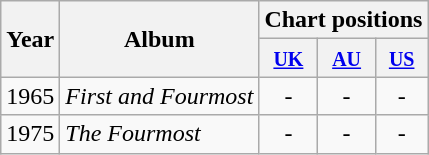<table class="wikitable">
<tr>
<th rowspan="2">Year</th>
<th rowspan="2">Album</th>
<th colspan="3">Chart positions</th>
</tr>
<tr>
<th><small><a href='#'>UK</a></small></th>
<th><small><a href='#'>AU</a></small></th>
<th><small><a href='#'>US</a></small></th>
</tr>
<tr>
<td rowspan="1">1965</td>
<td rowspan="1"><em>First and Fourmost</em></td>
<td align="center">-</td>
<td align="center">-</td>
<td align="center">-</td>
</tr>
<tr>
<td rowspan="1">1975</td>
<td rowspan="1"><em>The Fourmost</em></td>
<td align="center">-</td>
<td align="center">-</td>
<td align="center">-</td>
</tr>
</table>
